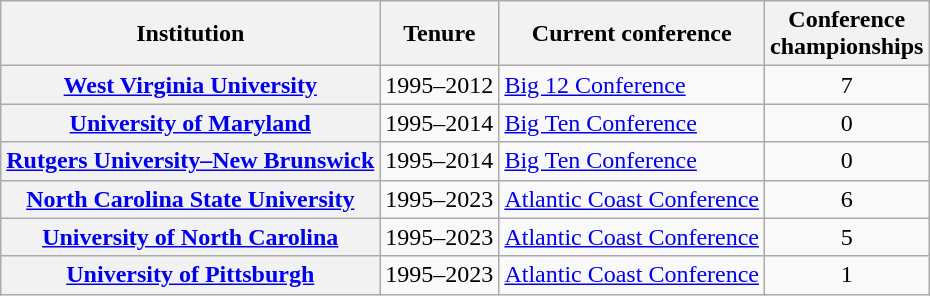<table class="wikitable sortable plainrowheaders">
<tr>
<th scope="col">Institution</th>
<th scope="col">Tenure</th>
<th scope="col">Current conference</th>
<th scope="col">Conference<br>championships</th>
</tr>
<tr>
<th scope="row"><a href='#'>West Virginia University</a></th>
<td>1995–2012</td>
<td><a href='#'>Big 12 Conference</a></td>
<td align=center>7</td>
</tr>
<tr>
<th scope="row"><a href='#'>University of Maryland</a></th>
<td>1995–2014</td>
<td><a href='#'>Big Ten Conference</a></td>
<td align=center>0</td>
</tr>
<tr>
<th scope="row"><a href='#'>Rutgers University–New Brunswick</a></th>
<td>1995–2014</td>
<td><a href='#'>Big Ten Conference</a></td>
<td align=center>0</td>
</tr>
<tr>
<th scope="row"><a href='#'>North Carolina State University</a></th>
<td>1995–2023</td>
<td><a href='#'>Atlantic Coast Conference</a></td>
<td align=center>6</td>
</tr>
<tr>
<th scope="row"><a href='#'>University of North Carolina</a></th>
<td>1995–2023</td>
<td><a href='#'>Atlantic Coast Conference</a></td>
<td align=center>5</td>
</tr>
<tr>
<th scope="row"><a href='#'>University of Pittsburgh</a></th>
<td>1995–2023</td>
<td><a href='#'>Atlantic Coast Conference</a></td>
<td align=center>1</td>
</tr>
</table>
